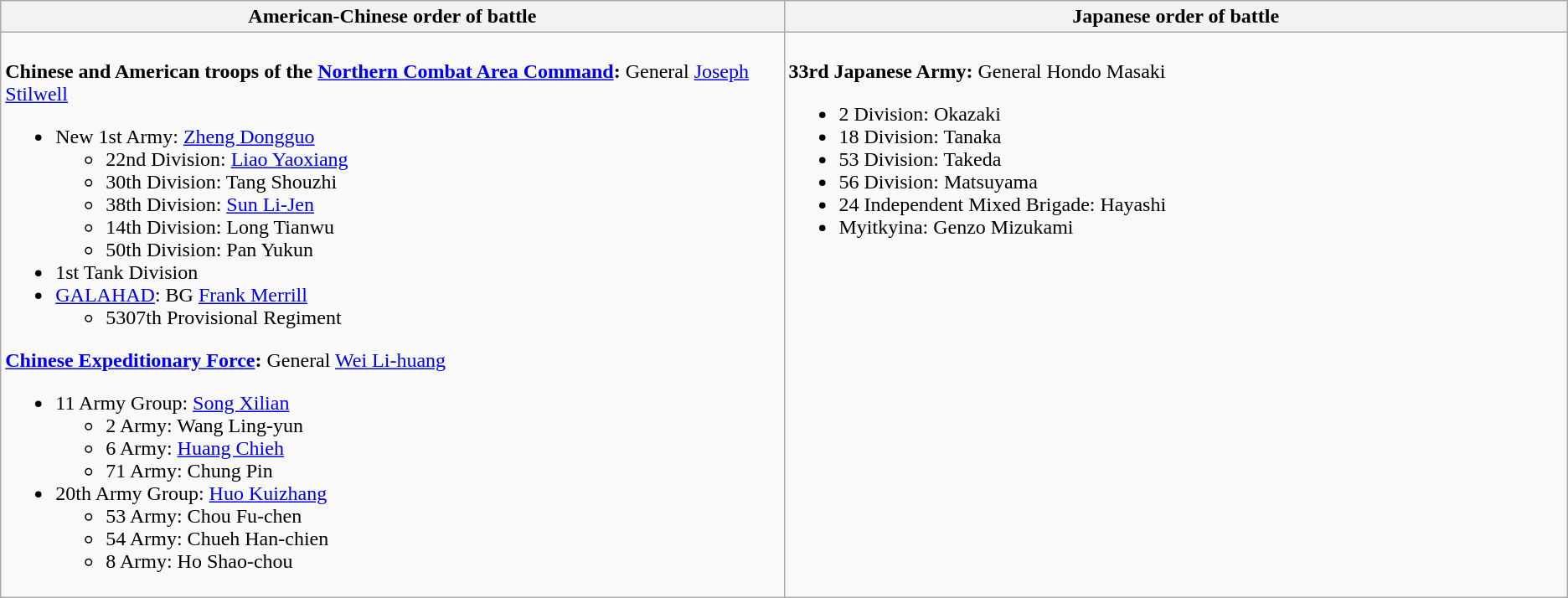<table class="wikitable">
<tr>
<th>American-Chinese order of battle</th>
<th>Japanese order of battle</th>
</tr>
<tr>
<td valign = "top" style="width:50%"><br><strong>Chinese and American troops of the <a href='#'>Northern Combat Area Command</a>:</strong> General <a href='#'>Joseph Stilwell</a><ul><li>New 1st Army: <a href='#'>Zheng Dongguo</a><ul><li>22nd Division: <a href='#'>Liao Yaoxiang</a></li><li>30th Division: Tang Shouzhi</li><li>38th Division: <a href='#'>Sun Li-Jen</a></li><li>14th Division: Long Tianwu</li><li>50th Division: Pan Yukun</li></ul></li><li>1st Tank Division</li><li><a href='#'>GALAHAD</a>: BG <a href='#'>Frank Merrill</a><ul><li>5307th Provisional Regiment</li></ul></li></ul><strong><a href='#'>Chinese Expeditionary Force</a>:</strong> General  <a href='#'>Wei Li-huang</a><ul><li>11 Army Group: <a href='#'>Song Xilian</a><ul><li>2 Army: Wang Ling-yun</li><li>6 Army: <a href='#'>Huang Chieh</a></li><li>71 Army: Chung Pin</li></ul></li><li>20th Army Group: <a href='#'>Huo Kuizhang</a><ul><li>53 Army: Chou Fu-chen</li><li>54 Army: Chueh Han-chien</li><li>8 Army: Ho Shao-chou</li></ul></li></ul></td>
<td valign = "top" style="width:50%"><br><strong>33rd Japanese Army:</strong> General Hondo Masaki<ul><li>2 Division: Okazaki</li><li>18 Division: Tanaka</li><li>53 Division: Takeda</li><li>56 Division: Matsuyama</li><li>24 Independent Mixed Brigade: Hayashi</li><li>Myitkyina: Genzo Mizukami</li></ul></td>
</tr>
</table>
